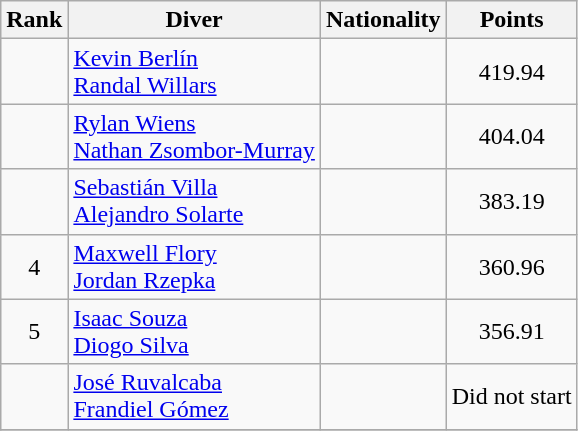<table class="wikitable sortable" style="font-size:100%">
<tr>
<th>Rank</th>
<th>Diver</th>
<th>Nationality</th>
<th>Points</th>
</tr>
<tr>
<td align=center></td>
<td><a href='#'>Kevin Berlín</a><br><a href='#'>Randal Willars</a></td>
<td></td>
<td align=center>419.94</td>
</tr>
<tr>
<td align=center></td>
<td><a href='#'>Rylan Wiens</a><br><a href='#'>Nathan Zsombor-Murray</a></td>
<td></td>
<td align=center>404.04</td>
</tr>
<tr>
<td align=center></td>
<td><a href='#'>Sebastián Villa</a><br><a href='#'>Alejandro Solarte</a></td>
<td></td>
<td align=center>383.19</td>
</tr>
<tr>
<td align=center>4</td>
<td><a href='#'>Maxwell Flory</a><br><a href='#'>Jordan Rzepka</a></td>
<td></td>
<td align=center>360.96</td>
</tr>
<tr>
<td align=center>5</td>
<td><a href='#'>Isaac Souza</a><br><a href='#'>Diogo Silva</a></td>
<td></td>
<td align=center>356.91</td>
</tr>
<tr>
<td></td>
<td><a href='#'>José Ruvalcaba</a><br><a href='#'>Frandiel Gómez</a></td>
<td></td>
<td align=center>Did not start</td>
</tr>
<tr>
</tr>
</table>
